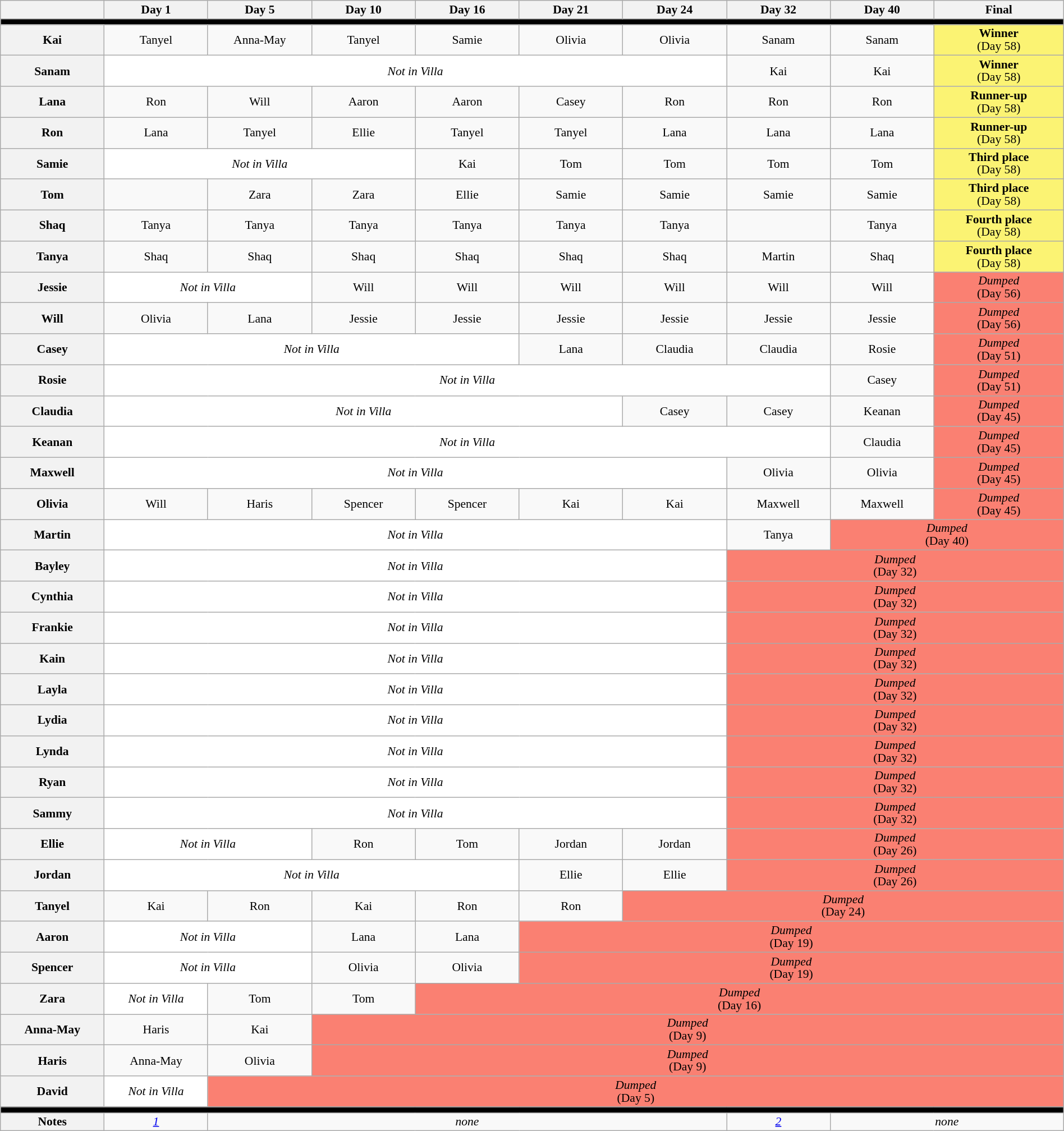<table class="wikitable nowrap" style="text-align:center; font-size:90%; line-height:15px; width:100%">
<tr>
<th style="width:8%"></th>
<th style="width:8%">Day 1</th>
<th style="width:8%">Day 5</th>
<th style="width:8%">Day 10</th>
<th style="width:8%">Day 16</th>
<th style="width:8%">Day 21</th>
<th style="width:8%">Day 24</th>
<th style="width:8%">Day 32</th>
<th style="width:8%">Day 40</th>
<th style="width:10%">Final</th>
</tr>
<tr>
<th style="background:#000" colspan="10"></th>
</tr>
<tr>
<th>Kai</th>
<td>Tanyel</td>
<td>Anna-May</td>
<td>Tanyel</td>
<td>Samie</td>
<td>Olivia</td>
<td>Olivia</td>
<td>Sanam</td>
<td>Sanam</td>
<td style="background:#FBF373"><strong>Winner</strong> <br> (Day 58)</td>
</tr>
<tr>
<th>Sanam</th>
<td colspan="6" style="background:#fff;"><em>Not in Villa</em></td>
<td>Kai</td>
<td>Kai</td>
<td style="background:#FBF373"><strong>Winner</strong> <br> (Day 58)</td>
</tr>
<tr>
<th>Lana</th>
<td>Ron</td>
<td>Will</td>
<td>Aaron</td>
<td>Aaron</td>
<td>Casey</td>
<td>Ron</td>
<td>Ron</td>
<td>Ron</td>
<td style="background:#FBF373"><strong>Runner-up</strong> <br> (Day 58)</td>
</tr>
<tr>
<th>Ron</th>
<td>Lana</td>
<td>Tanyel</td>
<td>Ellie</td>
<td>Tanyel</td>
<td>Tanyel</td>
<td>Lana</td>
<td>Lana</td>
<td>Lana</td>
<td style="background:#FBF373"><strong>Runner-up</strong> <br> (Day 58)</td>
</tr>
<tr>
<th>Samie</th>
<td colspan="3" style="background:#fff;"><em>Not in Villa</em></td>
<td>Kai</td>
<td>Tom</td>
<td>Tom</td>
<td>Tom</td>
<td>Tom</td>
<td style="background:#FBF373"><strong>Third place</strong> <br> (Day 58)</td>
</tr>
<tr>
<th>Tom</th>
<td></td>
<td>Zara</td>
<td>Zara</td>
<td>Ellie</td>
<td>Samie</td>
<td>Samie</td>
<td>Samie</td>
<td>Samie</td>
<td style="background:#FBF373"><strong>Third place</strong> <br> (Day 58)</td>
</tr>
<tr>
<th>Shaq</th>
<td>Tanya</td>
<td>Tanya</td>
<td>Tanya</td>
<td>Tanya</td>
<td>Tanya</td>
<td>Tanya</td>
<td></td>
<td>Tanya</td>
<td style="background:#FBF373"><strong>Fourth place</strong> <br> (Day 58)</td>
</tr>
<tr>
<th>Tanya</th>
<td>Shaq</td>
<td>Shaq</td>
<td>Shaq</td>
<td>Shaq</td>
<td>Shaq</td>
<td>Shaq</td>
<td>Martin</td>
<td>Shaq</td>
<td style="background:#FBF373"><strong>Fourth place</strong> <br> (Day 58)</td>
</tr>
<tr>
<th>Jessie</th>
<td colspan="2" style="background:#fff;"><em>Not in Villa</em></td>
<td>Will</td>
<td>Will</td>
<td>Will</td>
<td>Will</td>
<td>Will</td>
<td>Will</td>
<td style="background:salmon;"><em>Dumped</em><br>(Day 56)</td>
</tr>
<tr>
<th>Will</th>
<td>Olivia</td>
<td>Lana</td>
<td>Jessie</td>
<td>Jessie</td>
<td>Jessie</td>
<td>Jessie</td>
<td>Jessie</td>
<td>Jessie</td>
<td style="background:salmon;"><em>Dumped</em><br>(Day 56)</td>
</tr>
<tr>
<th>Casey</th>
<td colspan="4" style="background:#fff;"><em>Not in Villa</em></td>
<td>Lana</td>
<td>Claudia</td>
<td>Claudia</td>
<td>Rosie</td>
<td style="background:salmon;"><em>Dumped</em><br>(Day 51)</td>
</tr>
<tr>
<th>Rosie</th>
<td colspan="7" style="background:#fff;"><em>Not in Villa</em></td>
<td>Casey</td>
<td style="background:salmon;"><em>Dumped</em><br>(Day 51)</td>
</tr>
<tr>
<th>Claudia</th>
<td colspan="5" style="background:#fff;"><em>Not in Villa</em></td>
<td>Casey</td>
<td>Casey</td>
<td>Keanan</td>
<td style="background:salmon;"><em>Dumped</em><br>(Day 45)</td>
</tr>
<tr>
<th>Keanan</th>
<td colspan="7" style="background:#fff;"><em>Not in Villa</em></td>
<td>Claudia</td>
<td style="background:salmon;"><em>Dumped</em><br>(Day 45)</td>
</tr>
<tr>
<th>Maxwell</th>
<td colspan="6" style="background:#fff;"><em>Not in Villa</em></td>
<td>Olivia</td>
<td>Olivia</td>
<td style="background:salmon;"><em>Dumped</em><br>(Day 45)</td>
</tr>
<tr>
<th>Olivia</th>
<td>Will</td>
<td>Haris</td>
<td>Spencer</td>
<td>Spencer</td>
<td>Kai</td>
<td>Kai</td>
<td>Maxwell</td>
<td>Maxwell</td>
<td style="background:salmon;"><em>Dumped</em><br>(Day 45)</td>
</tr>
<tr>
<th>Martin</th>
<td colspan="6" style="background:#fff;"><em>Not in Villa</em></td>
<td>Tanya</td>
<td colspan="2" style="background:salmon;"><em>Dumped</em><br>(Day 40)</td>
</tr>
<tr>
<th>Bayley</th>
<td colspan="6" style="background:#fff;"><em>Not in Villa</em></td>
<td colspan="3" style="background:salmon;"><em>Dumped</em><br>(Day 32)</td>
</tr>
<tr>
<th>Cynthia</th>
<td colspan="6" style="background:#fff;"><em>Not in Villa</em></td>
<td colspan="3" style="background:salmon;"><em>Dumped</em><br>(Day 32)</td>
</tr>
<tr>
<th>Frankie</th>
<td colspan="6" style="background:#fff;"><em>Not in Villa</em></td>
<td colspan="3" style="background:salmon;"><em>Dumped</em><br>(Day 32)</td>
</tr>
<tr>
<th>Kain</th>
<td colspan="6" style="background:#fff;"><em>Not in Villa</em></td>
<td colspan="3" style="background:salmon;"><em>Dumped</em><br>(Day 32)</td>
</tr>
<tr>
<th>Layla</th>
<td colspan="6" style="background:#fff;"><em>Not in Villa</em></td>
<td colspan="3" style="background:salmon;"><em>Dumped</em><br>(Day 32)</td>
</tr>
<tr>
<th>Lydia</th>
<td colspan="6" style="background:#fff;"><em>Not in Villa</em></td>
<td colspan="3" style="background:salmon;"><em>Dumped</em><br>(Day 32)</td>
</tr>
<tr>
<th>Lynda</th>
<td colspan="6" style="background:#fff;"><em>Not in Villa</em></td>
<td colspan="3" style="background:salmon;"><em>Dumped</em><br>(Day 32)</td>
</tr>
<tr>
<th>Ryan</th>
<td colspan="6" style="background:#fff;"><em>Not in Villa</em></td>
<td colspan="3" style="background:salmon;"><em>Dumped</em><br>(Day 32)</td>
</tr>
<tr>
<th>Sammy</th>
<td colspan="6" style="background:#fff;"><em>Not in Villa</em></td>
<td colspan="3" style="background:salmon;"><em>Dumped</em><br>(Day 32)</td>
</tr>
<tr>
<th>Ellie</th>
<td colspan="2" style="background:#fff;"><em>Not in Villa</em></td>
<td>Ron</td>
<td>Tom</td>
<td>Jordan</td>
<td>Jordan</td>
<td colspan="3" style="background:salmon;"><em>Dumped</em><br>(Day 26)</td>
</tr>
<tr>
<th>Jordan</th>
<td colspan="4" style="background:#fff;"><em>Not in Villa</em></td>
<td>Ellie</td>
<td>Ellie</td>
<td colspan="3" style="background:salmon;"><em>Dumped</em><br>(Day 26)</td>
</tr>
<tr>
<th>Tanyel</th>
<td>Kai</td>
<td>Ron</td>
<td>Kai</td>
<td>Ron</td>
<td>Ron</td>
<td colspan="4" style="background:salmon;"><em>Dumped</em><br>(Day 24)</td>
</tr>
<tr>
<th>Aaron</th>
<td colspan="2" style="background:#fff;"><em>Not in Villa</em></td>
<td>Lana</td>
<td>Lana</td>
<td colspan="5" style="background:salmon;"><em>Dumped</em><br>(Day 19)</td>
</tr>
<tr>
<th>Spencer</th>
<td colspan="2" style="background:#fff;"><em>Not in Villa</em></td>
<td>Olivia</td>
<td>Olivia</td>
<td colspan="5" style="background:salmon;"><em>Dumped</em><br>(Day 19)</td>
</tr>
<tr>
<th>Zara</th>
<td style="background:#fff;"><em>Not in Villa</em></td>
<td>Tom</td>
<td>Tom</td>
<td colspan="6" style="background:salmon;"><em>Dumped</em><br>(Day 16)</td>
</tr>
<tr>
<th>Anna-May</th>
<td>Haris</td>
<td>Kai</td>
<td colspan="7" style="background:salmon;"><em>Dumped</em><br>(Day 9)</td>
</tr>
<tr>
<th>Haris</th>
<td>Anna-May</td>
<td>Olivia</td>
<td colspan="7" style="background:salmon;"><em>Dumped</em><br>(Day 9)</td>
</tr>
<tr>
<th>David</th>
<td style="background:#fff;"><em>Not in Villa</em></td>
<td colspan="8" style="background:salmon;"><em>Dumped</em><br>(Day 5)</td>
</tr>
<tr>
</tr>
<tr>
<th style="background:#000" colspan="10"></th>
</tr>
<tr>
<th>Notes</th>
<td><em><a href='#'>1</a></em></td>
<td colspan="5"><em>none</em></td>
<td><em><a href='#'>2</a></em></td>
<td colspan="2"><em>none</em></td>
</tr>
</table>
